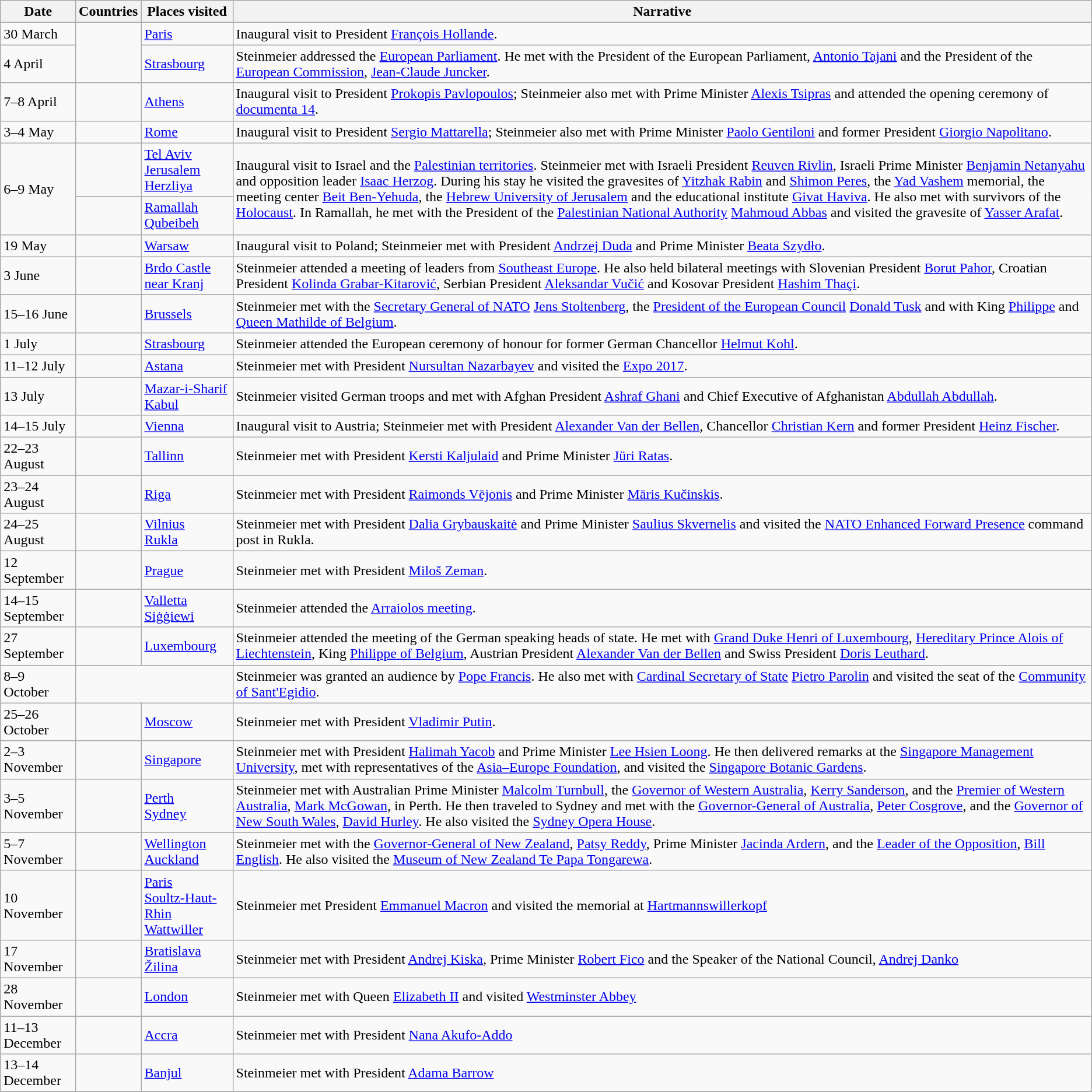<table class="wikitable" border="1">
<tr>
<th>Date</th>
<th>Countries</th>
<th>Places visited</th>
<th>Narrative</th>
</tr>
<tr>
<td nowrap>30 March</td>
<td rowspan="2"></td>
<td><a href='#'>Paris</a></td>
<td>Inaugural visit to President <a href='#'>François Hollande</a>.</td>
</tr>
<tr>
<td>4 April</td>
<td><a href='#'>Strasbourg</a></td>
<td>Steinmeier addressed the <a href='#'>European Parliament</a>. He met with the President of the European Parliament, <a href='#'>Antonio Tajani</a> and the President of the <a href='#'>European Commission</a>, <a href='#'>Jean-Claude Juncker</a>.</td>
</tr>
<tr>
<td>7–8 April</td>
<td></td>
<td><a href='#'>Athens</a></td>
<td>Inaugural visit to President <a href='#'>Prokopis Pavlopoulos</a>; Steinmeier also met with Prime Minister <a href='#'>Alexis Tsipras</a> and attended the opening ceremony of <a href='#'>documenta 14</a>.</td>
</tr>
<tr>
<td>3–4 May</td>
<td></td>
<td><a href='#'>Rome</a></td>
<td>Inaugural visit to President <a href='#'>Sergio Mattarella</a>; Steinmeier also met with Prime Minister <a href='#'>Paolo Gentiloni</a> and former President <a href='#'>Giorgio Napolitano</a>.</td>
</tr>
<tr>
<td rowspan="2">6–9 May</td>
<td><br></td>
<td><a href='#'>Tel Aviv</a><br><a href='#'>Jerusalem</a><br><a href='#'>Herzliya</a><br></td>
<td rowspan="2">Inaugural visit to Israel and the <a href='#'>Palestinian territories</a>. Steinmeier met with Israeli President <a href='#'>Reuven Rivlin</a>, Israeli Prime Minister <a href='#'>Benjamin Netanyahu</a> and opposition leader <a href='#'>Isaac Herzog</a>. During his stay he visited the gravesites of <a href='#'>Yitzhak Rabin</a> and <a href='#'>Shimon Peres</a>, the <a href='#'>Yad Vashem</a> memorial, the meeting center <a href='#'>Beit Ben-Yehuda</a>, the <a href='#'>Hebrew University of Jerusalem</a> and the educational institute <a href='#'>Givat Haviva</a>. He also met with survivors of the <a href='#'>Holocaust</a>. In Ramallah, he met with the President of the <a href='#'>Palestinian National Authority</a> <a href='#'>Mahmoud Abbas</a> and visited the gravesite of <a href='#'>Yasser Arafat</a>.</td>
</tr>
<tr>
<td></td>
<td><a href='#'>Ramallah</a><br><a href='#'>Qubeibeh</a></td>
</tr>
<tr>
<td>19 May</td>
<td></td>
<td><a href='#'>Warsaw</a></td>
<td>Inaugural visit to Poland; Steinmeier met with President <a href='#'>Andrzej Duda</a> and Prime Minister <a href='#'>Beata Szydło</a>.</td>
</tr>
<tr>
<td>3 June</td>
<td></td>
<td><a href='#'>Brdo Castle near Kranj</a></td>
<td>Steinmeier attended a meeting of leaders from <a href='#'>Southeast Europe</a>. He also held bilateral meetings with Slovenian President <a href='#'>Borut Pahor</a>, Croatian President <a href='#'>Kolinda Grabar-Kitarović</a>, Serbian President <a href='#'>Aleksandar Vučić</a> and Kosovar President <a href='#'>Hashim Thaçi</a>.</td>
</tr>
<tr>
<td>15–16 June</td>
<td></td>
<td><a href='#'>Brussels</a></td>
<td>Steinmeier met with the <a href='#'>Secretary General of NATO</a> <a href='#'>Jens Stoltenberg</a>, the <a href='#'>President of the European Council</a> <a href='#'>Donald Tusk</a> and with King <a href='#'>Philippe</a> and <a href='#'>Queen Mathilde of Belgium</a>.</td>
</tr>
<tr>
<td>1 July</td>
<td></td>
<td><a href='#'>Strasbourg</a></td>
<td>Steinmeier attended the European ceremony of honour for former German Chancellor <a href='#'>Helmut Kohl</a>.</td>
</tr>
<tr>
<td>11–12 July</td>
<td></td>
<td><a href='#'>Astana</a></td>
<td>Steinmeier met with President <a href='#'>Nursultan Nazarbayev</a> and visited the <a href='#'>Expo 2017</a>.</td>
</tr>
<tr>
<td>13 July</td>
<td></td>
<td><a href='#'>Mazar-i-Sharif</a><br><a href='#'>Kabul</a></td>
<td>Steinmeier visited German troops and met with Afghan President <a href='#'>Ashraf Ghani</a> and Chief Executive of Afghanistan <a href='#'>Abdullah Abdullah</a>.</td>
</tr>
<tr>
<td>14–15 July</td>
<td></td>
<td><a href='#'>Vienna</a></td>
<td>Inaugural visit to Austria; Steinmeier met with President <a href='#'>Alexander Van der Bellen</a>, Chancellor <a href='#'>Christian Kern</a> and former President <a href='#'>Heinz Fischer</a>.</td>
</tr>
<tr>
<td>22–23 August</td>
<td></td>
<td><a href='#'>Tallinn</a></td>
<td>Steinmeier met with President <a href='#'>Kersti Kaljulaid</a> and Prime Minister <a href='#'>Jüri Ratas</a>.</td>
</tr>
<tr>
<td>23–24 August</td>
<td></td>
<td><a href='#'>Riga</a></td>
<td>Steinmeier met with President <a href='#'>Raimonds Vējonis</a> and Prime Minister <a href='#'>Māris Kučinskis</a>.</td>
</tr>
<tr>
<td>24–25 August</td>
<td></td>
<td><a href='#'>Vilnius</a><br><a href='#'>Rukla</a></td>
<td>Steinmeier met with President <a href='#'>Dalia Grybauskaitė</a> and Prime Minister <a href='#'>Saulius Skvernelis</a> and visited the <a href='#'>NATO Enhanced Forward Presence</a> command post in Rukla.</td>
</tr>
<tr>
<td>12 September</td>
<td></td>
<td><a href='#'>Prague</a></td>
<td>Steinmeier met with President <a href='#'>Miloš Zeman</a>.</td>
</tr>
<tr>
<td>14–15 September</td>
<td></td>
<td><a href='#'>Valletta</a><br><a href='#'>Siġġiewi</a></td>
<td>Steinmeier attended the <a href='#'>Arraiolos meeting</a>.</td>
</tr>
<tr>
<td>27 September</td>
<td></td>
<td><a href='#'>Luxembourg</a></td>
<td>Steinmeier attended the meeting of the German speaking heads of state. He met with <a href='#'>Grand Duke Henri of Luxembourg</a>, <a href='#'>Hereditary Prince Alois of Liechtenstein</a>, King <a href='#'>Philippe of Belgium</a>, Austrian President <a href='#'>Alexander Van der Bellen</a> and Swiss President <a href='#'>Doris Leuthard</a>.</td>
</tr>
<tr>
<td>8–9 October</td>
<td colspan="2"></td>
<td>Steinmeier was granted an audience by <a href='#'>Pope Francis</a>. He also met with <a href='#'>Cardinal Secretary of State</a> <a href='#'>Pietro Parolin</a> and visited the seat of the <a href='#'>Community of Sant'Egidio</a>.</td>
</tr>
<tr>
<td>25–26 October</td>
<td></td>
<td><a href='#'>Moscow</a></td>
<td>Steinmeier met with President <a href='#'>Vladimir Putin</a>.</td>
</tr>
<tr>
<td>2–3 November</td>
<td></td>
<td><a href='#'>Singapore</a></td>
<td>Steinmeier met with President <a href='#'>Halimah Yacob</a> and Prime Minister <a href='#'>Lee Hsien Loong</a>. He then delivered remarks at the <a href='#'>Singapore Management University</a>, met with representatives of the <a href='#'>Asia–Europe Foundation</a>, and visited the <a href='#'>Singapore Botanic Gardens</a>.</td>
</tr>
<tr>
<td>3–5 November</td>
<td></td>
<td><a href='#'>Perth</a><br><a href='#'>Sydney</a></td>
<td>Steinmeier met with Australian Prime Minister <a href='#'>Malcolm Turnbull</a>, the <a href='#'>Governor of Western Australia</a>, <a href='#'>Kerry Sanderson</a>, and the <a href='#'>Premier of Western Australia</a>, <a href='#'>Mark McGowan</a>, in Perth. He then traveled to Sydney and met with the <a href='#'>Governor-General of Australia</a>, <a href='#'>Peter Cosgrove</a>, and the <a href='#'>Governor of New South Wales</a>, <a href='#'>David Hurley</a>. He also visited the <a href='#'>Sydney Opera House</a>.</td>
</tr>
<tr>
<td>5–7 November</td>
<td></td>
<td><a href='#'>Wellington</a><br><a href='#'>Auckland</a></td>
<td>Steinmeier met with the <a href='#'>Governor-General of New Zealand</a>, <a href='#'>Patsy Reddy</a>, Prime Minister <a href='#'>Jacinda Ardern</a>, and the <a href='#'>Leader of the Opposition</a>, <a href='#'>Bill English</a>. He also visited the <a href='#'>Museum of New Zealand Te Papa Tongarewa</a>.</td>
</tr>
<tr>
<td>10 November</td>
<td></td>
<td><a href='#'>Paris</a><br><a href='#'>Soultz-Haut-Rhin</a><br><a href='#'>Wattwiller</a></td>
<td>Steinmeier met President <a href='#'>Emmanuel Macron</a> and visited the memorial at <a href='#'>Hartmannswillerkopf</a></td>
</tr>
<tr>
<td>17 November</td>
<td></td>
<td><a href='#'>Bratislava</a><br><a href='#'>Žilina</a></td>
<td>Steinmeier met with President <a href='#'>Andrej Kiska</a>, Prime Minister <a href='#'>Robert Fico</a> and the Speaker of the National Council, <a href='#'>Andrej Danko</a></td>
</tr>
<tr>
<td>28 November</td>
<td></td>
<td><a href='#'>London</a></td>
<td>Steinmeier met with Queen <a href='#'>Elizabeth II</a> and visited <a href='#'>Westminster Abbey</a></td>
</tr>
<tr>
<td>11–13 December</td>
<td></td>
<td><a href='#'>Accra</a></td>
<td>Steinmeier met with President <a href='#'>Nana Akufo-Addo</a></td>
</tr>
<tr>
<td>13–14 December</td>
<td></td>
<td><a href='#'>Banjul</a></td>
<td>Steinmeier met with President <a href='#'>Adama Barrow</a></td>
</tr>
<tr>
</tr>
</table>
